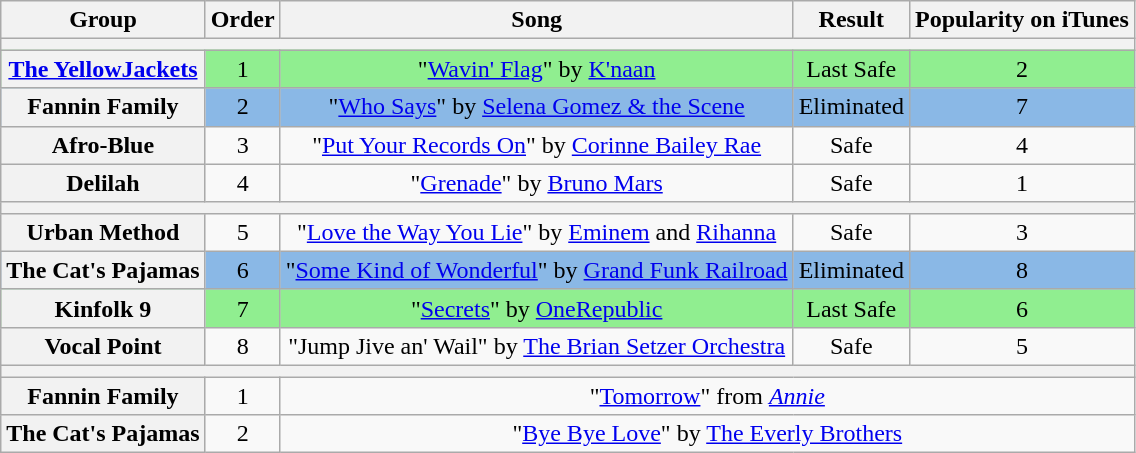<table class="wikitable plainrowheaders sortable" style="text-align:center;">
<tr>
<th scope="col">Group</th>
<th scope="col" class="unsortable">Order</th>
<th scope="col" class="unsortable">Song</th>
<th scope="col" class="unsortable">Result</th>
<th scope="col">Popularity on iTunes</th>
</tr>
<tr>
<th scope="row" colspan="5"></th>
</tr>
<tr style="background:lightgreen;">
<th scope="row"><a href='#'>The YellowJackets</a></th>
<td>1</td>
<td>"<a href='#'>Wavin' Flag</a>" by <a href='#'>K'naan</a></td>
<td>Last Safe</td>
<td>2</td>
</tr>
<tr style="background:#8ab8e6;">
<th scope="row">Fannin Family</th>
<td>2</td>
<td>"<a href='#'>Who Says</a>" by <a href='#'>Selena Gomez & the Scene</a></td>
<td>Eliminated</td>
<td>7</td>
</tr>
<tr>
<th scope="row">Afro-Blue</th>
<td>3</td>
<td>"<a href='#'>Put Your Records On</a>" by <a href='#'>Corinne Bailey Rae</a></td>
<td>Safe</td>
<td>4</td>
</tr>
<tr>
<th scope="row">Delilah</th>
<td>4</td>
<td>"<a href='#'>Grenade</a>" by <a href='#'>Bruno Mars</a></td>
<td>Safe</td>
<td>1</td>
</tr>
<tr>
<th scope="row" colspan="5"></th>
</tr>
<tr>
<th scope="row">Urban Method</th>
<td>5</td>
<td>"<a href='#'>Love the Way You Lie</a>" by <a href='#'>Eminem</a> and <a href='#'>Rihanna</a></td>
<td>Safe</td>
<td>3</td>
</tr>
<tr style="background:#8ab8e6;">
<th scope="row">The Cat's Pajamas</th>
<td>6</td>
<td>"<a href='#'>Some Kind of Wonderful</a>" by <a href='#'>Grand Funk Railroad</a></td>
<td>Eliminated</td>
<td>8</td>
</tr>
<tr style="background:lightgreen;">
<th scope="row">Kinfolk 9</th>
<td>7</td>
<td>"<a href='#'>Secrets</a>" by <a href='#'>OneRepublic</a></td>
<td>Last Safe</td>
<td>6</td>
</tr>
<tr>
<th scope="row">Vocal Point</th>
<td>8</td>
<td>"Jump Jive an' Wail" by <a href='#'>The Brian Setzer Orchestra</a></td>
<td>Safe</td>
<td>5</td>
</tr>
<tr>
<th scope="row" colspan="5"></th>
</tr>
<tr>
<th scope="row">Fannin Family</th>
<td>1</td>
<td colspan="3">"<a href='#'>Tomorrow</a>" from <em><a href='#'>Annie</a></em></td>
</tr>
<tr>
<th scope="row">The Cat's Pajamas</th>
<td>2</td>
<td colspan="3">"<a href='#'>Bye Bye Love</a>" by <a href='#'>The Everly Brothers</a></td>
</tr>
</table>
